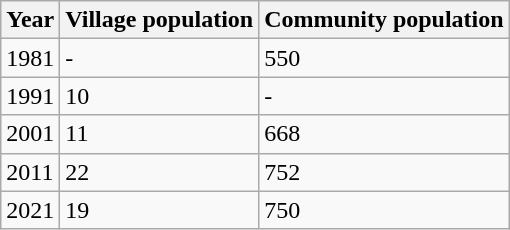<table class="wikitable">
<tr>
<th>Year</th>
<th>Village population</th>
<th>Community population</th>
</tr>
<tr>
<td>1981</td>
<td>-</td>
<td>550</td>
</tr>
<tr>
<td>1991</td>
<td>10</td>
<td>-</td>
</tr>
<tr>
<td>2001</td>
<td>11</td>
<td>668</td>
</tr>
<tr>
<td>2011</td>
<td>22</td>
<td>752</td>
</tr>
<tr>
<td>2021</td>
<td>19</td>
<td>750</td>
</tr>
</table>
